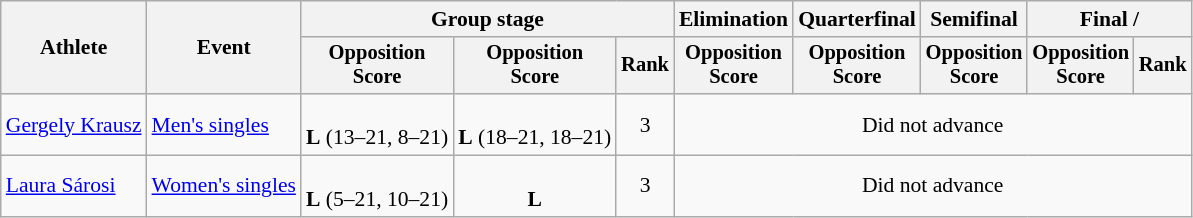<table class="wikitable" style="font-size:90%">
<tr>
<th rowspan=2>Athlete</th>
<th rowspan=2>Event</th>
<th colspan=3>Group stage</th>
<th>Elimination</th>
<th>Quarterfinal</th>
<th>Semifinal</th>
<th colspan=2>Final / </th>
</tr>
<tr style="font-size:95%">
<th>Opposition<br>Score</th>
<th>Opposition<br>Score</th>
<th>Rank</th>
<th>Opposition<br>Score</th>
<th>Opposition<br>Score</th>
<th>Opposition<br>Score</th>
<th>Opposition<br>Score</th>
<th>Rank</th>
</tr>
<tr align=center>
<td align=left><a href='#'>Gergely Krausz</a></td>
<td align=left><a href='#'>Men's singles</a></td>
<td><br><strong>L</strong> (13–21, 8–21)</td>
<td><br><strong>L</strong> (18–21, 18–21)</td>
<td>3</td>
<td colspan=5>Did not advance</td>
</tr>
<tr align=center>
<td align=left><a href='#'>Laura Sárosi</a></td>
<td align=left><a href='#'>Women's singles</a></td>
<td><br><strong>L</strong> (5–21, 10–21)</td>
<td><br><strong>L</strong> </td>
<td>3</td>
<td colspan=5>Did not advance</td>
</tr>
</table>
